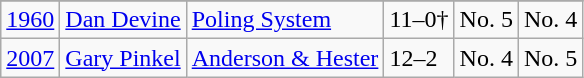<table class="wikitable">
<tr>
</tr>
<tr>
<td><a href='#'>1960</a></td>
<td><a href='#'>Dan Devine</a></td>
<td><a href='#'>Poling System</a></td>
<td>11–0†</td>
<td>No. 5</td>
<td>No. 4</td>
</tr>
<tr>
<td><a href='#'>2007</a></td>
<td><a href='#'>Gary Pinkel</a></td>
<td><a href='#'>Anderson & Hester</a></td>
<td>12–2</td>
<td>No. 4</td>
<td>No. 5</td>
</tr>
</table>
